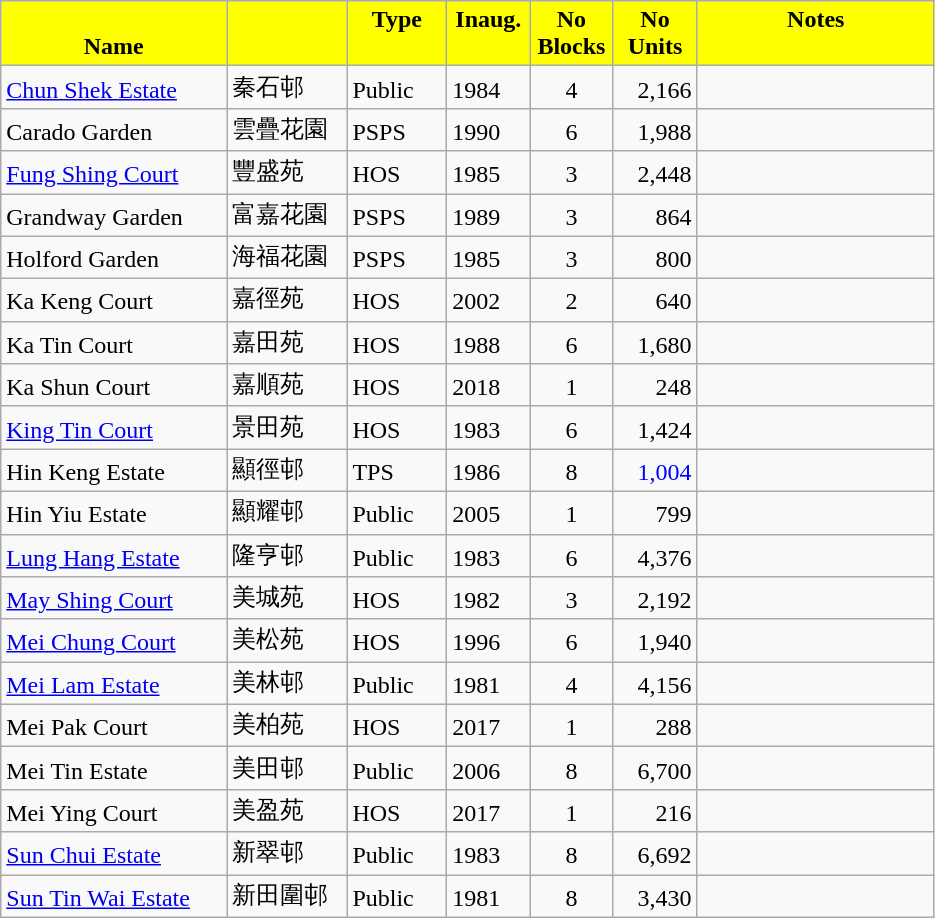<table class="wikitable">
<tr style="font-weight:bold;background-color:yellow" align="center" valign="top">
<td width="143.25" Height="12.75" valign="bottom">Name</td>
<td width="72.75" valign="top"></td>
<td width="59.25" valign="top">Type</td>
<td width="48" valign="top">Inaug.</td>
<td width="48" valign="top">No Blocks</td>
<td width="48.75" valign="bottom">No Units</td>
<td width="150.75" valign="top">Notes</td>
</tr>
<tr valign="bottom">
<td Height="12.75"><a href='#'>Chun Shek Estate</a></td>
<td>秦石邨</td>
<td>Public</td>
<td>1984</td>
<td align="center">4</td>
<td align="right">2,166</td>
<td></td>
</tr>
<tr valign="bottom">
<td Height="12.75">Carado Garden</td>
<td>雲疊花園</td>
<td>PSPS</td>
<td>1990</td>
<td align="center">6</td>
<td align="right">1,988</td>
<td></td>
</tr>
<tr valign="bottom">
<td Height="12.75"><a href='#'>Fung Shing Court</a></td>
<td>豐盛苑</td>
<td>HOS</td>
<td>1985</td>
<td align="center">3</td>
<td align="right">2,448</td>
<td></td>
</tr>
<tr valign="bottom">
<td Height="12.75">Grandway Garden</td>
<td>富嘉花園</td>
<td>PSPS</td>
<td>1989</td>
<td align="center">3</td>
<td align="right">864</td>
<td></td>
</tr>
<tr valign="bottom">
<td Height="12.75">Holford Garden</td>
<td>海福花園</td>
<td>PSPS</td>
<td>1985</td>
<td align="center">3</td>
<td align="right">800</td>
<td></td>
</tr>
<tr valign="bottom">
<td Height="12.75">Ka Keng Court</td>
<td>嘉徑苑</td>
<td>HOS</td>
<td>2002</td>
<td align="center">2</td>
<td align="right">640</td>
<td></td>
</tr>
<tr valign="bottom">
<td Height="12.75">Ka Tin Court</td>
<td>嘉田苑</td>
<td>HOS</td>
<td>1988</td>
<td align="center">6</td>
<td align="right">1,680</td>
<td></td>
</tr>
<tr valign="bottom">
<td Height="12.75">Ka Shun Court</td>
<td>嘉順苑</td>
<td>HOS</td>
<td>2018</td>
<td align="center">1</td>
<td align="right">248</td>
<td></td>
</tr>
<tr valign="bottom">
<td Height="12.75"><a href='#'>King Tin Court</a></td>
<td>景田苑</td>
<td>HOS</td>
<td>1983</td>
<td align="center">6</td>
<td align="right">1,424</td>
<td></td>
</tr>
<tr valign="bottom">
<td Height="12.75">Hin Keng Estate</td>
<td>顯徑邨</td>
<td>TPS</td>
<td>1986</td>
<td align="center">8</td>
<td style="color:#0000FF" align="right">1,004</td>
<td></td>
</tr>
<tr valign="bottom">
<td Height="12.75">Hin Yiu Estate</td>
<td>顯耀邨</td>
<td>Public</td>
<td>2005</td>
<td align="center">1</td>
<td align="right">799</td>
<td></td>
</tr>
<tr valign="bottom">
<td Height="12.75"><a href='#'>Lung Hang Estate</a></td>
<td>隆亨邨</td>
<td>Public</td>
<td>1983</td>
<td align="center">6</td>
<td align="right">4,376</td>
<td></td>
</tr>
<tr valign="bottom">
<td Height="12.75"><a href='#'>May Shing Court</a></td>
<td>美城苑</td>
<td>HOS</td>
<td>1982</td>
<td align="center">3</td>
<td align="right">2,192</td>
<td></td>
</tr>
<tr valign="bottom">
<td Height="12.75"><a href='#'>Mei Chung Court</a></td>
<td>美松苑</td>
<td>HOS</td>
<td>1996</td>
<td align="center">6</td>
<td align="right">1,940</td>
<td></td>
</tr>
<tr valign="bottom">
<td Height="12.75"><a href='#'>Mei Lam Estate</a></td>
<td>美林邨</td>
<td>Public</td>
<td>1981</td>
<td align="center">4</td>
<td align="right">4,156</td>
<td></td>
</tr>
<tr valign="bottom">
<td Height="12.75">Mei Pak Court</td>
<td>美柏苑</td>
<td>HOS</td>
<td>2017</td>
<td align="center">1</td>
<td align="right">288</td>
<td></td>
</tr>
<tr valign="bottom">
<td Height="12.75">Mei Tin Estate</td>
<td>美田邨</td>
<td>Public</td>
<td>2006</td>
<td align="center">8</td>
<td align="right">6,700</td>
<td></td>
</tr>
<tr valign="bottom">
<td Height="12.75">Mei Ying Court</td>
<td>美盈苑</td>
<td>HOS</td>
<td>2017</td>
<td align="center">1</td>
<td align="right">216</td>
<td></td>
</tr>
<tr valign="bottom">
<td Height="12.75"><a href='#'>Sun Chui Estate</a></td>
<td>新翠邨</td>
<td>Public</td>
<td>1983</td>
<td align="center">8</td>
<td align="right">6,692</td>
<td></td>
</tr>
<tr valign="bottom">
<td Height="12.75"><a href='#'>Sun Tin Wai Estate</a></td>
<td>新田圍邨</td>
<td>Public</td>
<td>1981</td>
<td align="center">8</td>
<td align="right">3,430</td>
<td></td>
</tr>
</table>
